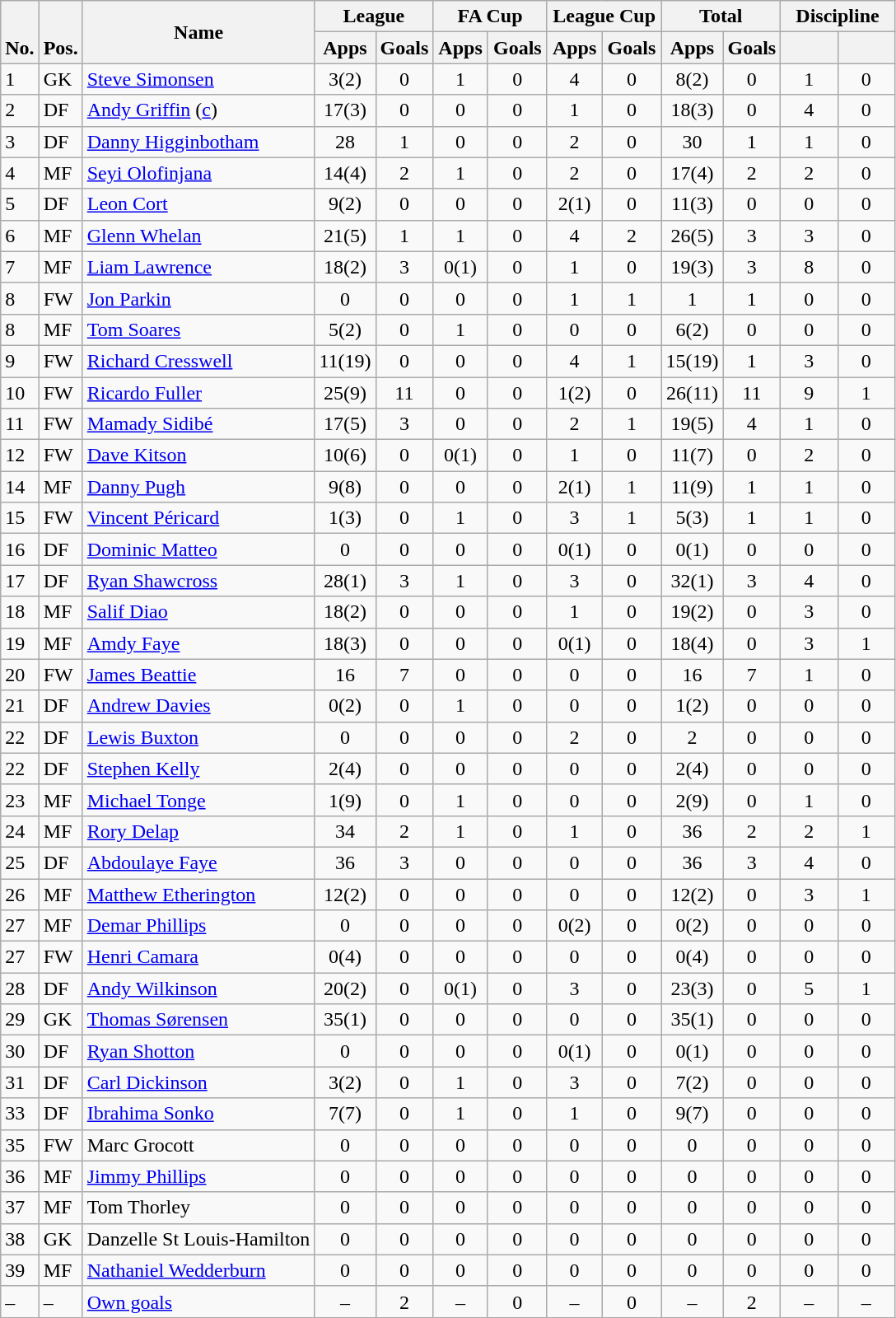<table class="wikitable" style="text-align:center">
<tr>
<th rowspan="2" valign="bottom">No.</th>
<th rowspan="2" valign="bottom">Pos.</th>
<th rowspan="2">Name</th>
<th colspan="2" width="85">League</th>
<th colspan="2" width="85">FA Cup</th>
<th colspan="2" width="85">League Cup</th>
<th colspan="2" width="85">Total</th>
<th colspan="2" width="85">Discipline</th>
</tr>
<tr>
<th>Apps</th>
<th>Goals</th>
<th>Apps</th>
<th>Goals</th>
<th>Apps</th>
<th>Goals</th>
<th>Apps</th>
<th>Goals</th>
<th></th>
<th></th>
</tr>
<tr>
<td align="left">1</td>
<td align="left">GK</td>
<td align="left"> <a href='#'>Steve Simonsen</a></td>
<td>3(2)</td>
<td>0</td>
<td>1</td>
<td>0</td>
<td>4</td>
<td>0</td>
<td>8(2)</td>
<td>0</td>
<td>1</td>
<td>0</td>
</tr>
<tr>
<td align="left">2</td>
<td align="left">DF</td>
<td align="left"> <a href='#'>Andy Griffin</a> (<a href='#'>c</a>)</td>
<td>17(3)</td>
<td>0</td>
<td>0</td>
<td>0</td>
<td>1</td>
<td>0</td>
<td>18(3)</td>
<td>0</td>
<td>4</td>
<td>0</td>
</tr>
<tr>
<td align="left">3</td>
<td align="left">DF</td>
<td align="left"> <a href='#'>Danny Higginbotham</a></td>
<td>28</td>
<td>1</td>
<td>0</td>
<td>0</td>
<td>2</td>
<td>0</td>
<td>30</td>
<td>1</td>
<td>1</td>
<td>0</td>
</tr>
<tr>
<td align="left">4</td>
<td align="left">MF</td>
<td align="left"> <a href='#'>Seyi Olofinjana</a></td>
<td>14(4)</td>
<td>2</td>
<td>1</td>
<td>0</td>
<td>2</td>
<td>0</td>
<td>17(4)</td>
<td>2</td>
<td>2</td>
<td>0</td>
</tr>
<tr>
<td align="left">5</td>
<td align="left">DF</td>
<td align="left"> <a href='#'>Leon Cort</a></td>
<td>9(2)</td>
<td>0</td>
<td>0</td>
<td>0</td>
<td>2(1)</td>
<td>0</td>
<td>11(3)</td>
<td>0</td>
<td>0</td>
<td>0</td>
</tr>
<tr>
<td align="left">6</td>
<td align="left">MF</td>
<td align="left"> <a href='#'>Glenn Whelan</a></td>
<td>21(5)</td>
<td>1</td>
<td>1</td>
<td>0</td>
<td>4</td>
<td>2</td>
<td>26(5)</td>
<td>3</td>
<td>3</td>
<td>0</td>
</tr>
<tr>
<td align="left">7</td>
<td align="left">MF</td>
<td align="left"> <a href='#'>Liam Lawrence</a></td>
<td>18(2)</td>
<td>3</td>
<td>0(1)</td>
<td>0</td>
<td>1</td>
<td>0</td>
<td>19(3)</td>
<td>3</td>
<td>8</td>
<td>0</td>
</tr>
<tr>
<td align="left">8</td>
<td align="left">FW</td>
<td align="left"> <a href='#'>Jon Parkin</a></td>
<td>0</td>
<td>0</td>
<td>0</td>
<td>0</td>
<td>1</td>
<td>1</td>
<td>1</td>
<td>1</td>
<td>0</td>
<td>0</td>
</tr>
<tr>
<td align="left">8</td>
<td align="left">MF</td>
<td align="left"> <a href='#'>Tom Soares</a></td>
<td>5(2)</td>
<td>0</td>
<td>1</td>
<td>0</td>
<td>0</td>
<td>0</td>
<td>6(2)</td>
<td>0</td>
<td>0</td>
<td>0</td>
</tr>
<tr>
<td align="left">9</td>
<td align="left">FW</td>
<td align="left"> <a href='#'>Richard Cresswell</a></td>
<td>11(19)</td>
<td>0</td>
<td>0</td>
<td>0</td>
<td>4</td>
<td>1</td>
<td>15(19)</td>
<td>1</td>
<td>3</td>
<td>0</td>
</tr>
<tr>
<td align="left">10</td>
<td align="left">FW</td>
<td align="left"> <a href='#'>Ricardo Fuller</a></td>
<td>25(9)</td>
<td>11</td>
<td>0</td>
<td>0</td>
<td>1(2)</td>
<td>0</td>
<td>26(11)</td>
<td>11</td>
<td>9</td>
<td>1</td>
</tr>
<tr>
<td align="left">11</td>
<td align="left">FW</td>
<td align="left"> <a href='#'>Mamady Sidibé</a></td>
<td>17(5)</td>
<td>3</td>
<td>0</td>
<td>0</td>
<td>2</td>
<td>1</td>
<td>19(5)</td>
<td>4</td>
<td>1</td>
<td>0</td>
</tr>
<tr>
<td align="left">12</td>
<td align="left">FW</td>
<td align="left"> <a href='#'>Dave Kitson</a></td>
<td>10(6)</td>
<td>0</td>
<td>0(1)</td>
<td>0</td>
<td>1</td>
<td>0</td>
<td>11(7)</td>
<td>0</td>
<td>2</td>
<td>0</td>
</tr>
<tr>
<td align="left">14</td>
<td align="left">MF</td>
<td align="left"> <a href='#'>Danny Pugh</a></td>
<td>9(8)</td>
<td>0</td>
<td>0</td>
<td>0</td>
<td>2(1)</td>
<td>1</td>
<td>11(9)</td>
<td>1</td>
<td>1</td>
<td>0</td>
</tr>
<tr>
<td align="left">15</td>
<td align="left">FW</td>
<td align="left"> <a href='#'>Vincent Péricard</a></td>
<td>1(3)</td>
<td>0</td>
<td>1</td>
<td>0</td>
<td>3</td>
<td>1</td>
<td>5(3)</td>
<td>1</td>
<td>1</td>
<td>0</td>
</tr>
<tr>
<td align="left">16</td>
<td align="left">DF</td>
<td align="left"> <a href='#'>Dominic Matteo</a></td>
<td>0</td>
<td>0</td>
<td>0</td>
<td>0</td>
<td>0(1)</td>
<td>0</td>
<td>0(1)</td>
<td>0</td>
<td>0</td>
<td>0</td>
</tr>
<tr>
<td align="left">17</td>
<td align="left">DF</td>
<td align="left"> <a href='#'>Ryan Shawcross</a></td>
<td>28(1)</td>
<td>3</td>
<td>1</td>
<td>0</td>
<td>3</td>
<td>0</td>
<td>32(1)</td>
<td>3</td>
<td>4</td>
<td>0</td>
</tr>
<tr>
<td align="left">18</td>
<td align="left">MF</td>
<td align="left"> <a href='#'>Salif Diao</a></td>
<td>18(2)</td>
<td>0</td>
<td>0</td>
<td>0</td>
<td>1</td>
<td>0</td>
<td>19(2)</td>
<td>0</td>
<td>3</td>
<td>0</td>
</tr>
<tr>
<td align="left">19</td>
<td align="left">MF</td>
<td align="left"> <a href='#'>Amdy Faye</a></td>
<td>18(3)</td>
<td>0</td>
<td>0</td>
<td>0</td>
<td>0(1)</td>
<td>0</td>
<td>18(4)</td>
<td>0</td>
<td>3</td>
<td>1</td>
</tr>
<tr>
<td align="left">20</td>
<td align="left">FW</td>
<td align="left"> <a href='#'>James Beattie</a></td>
<td>16</td>
<td>7</td>
<td>0</td>
<td>0</td>
<td>0</td>
<td>0</td>
<td>16</td>
<td>7</td>
<td>1</td>
<td>0</td>
</tr>
<tr>
<td align="left">21</td>
<td align="left">DF</td>
<td align="left"> <a href='#'>Andrew Davies</a></td>
<td>0(2)</td>
<td>0</td>
<td>1</td>
<td>0</td>
<td>0</td>
<td>0</td>
<td>1(2)</td>
<td>0</td>
<td>0</td>
<td>0</td>
</tr>
<tr>
<td align="left">22</td>
<td align="left">DF</td>
<td align="left"> <a href='#'>Lewis Buxton</a></td>
<td>0</td>
<td>0</td>
<td>0</td>
<td>0</td>
<td>2</td>
<td>0</td>
<td>2</td>
<td>0</td>
<td>0</td>
<td>0</td>
</tr>
<tr>
<td align="left">22</td>
<td align="left">DF</td>
<td align="left"> <a href='#'>Stephen Kelly</a></td>
<td>2(4)</td>
<td>0</td>
<td>0</td>
<td>0</td>
<td>0</td>
<td>0</td>
<td>2(4)</td>
<td>0</td>
<td>0</td>
<td>0</td>
</tr>
<tr>
<td align="left">23</td>
<td align="left">MF</td>
<td align="left"> <a href='#'>Michael Tonge</a></td>
<td>1(9)</td>
<td>0</td>
<td>1</td>
<td>0</td>
<td>0</td>
<td>0</td>
<td>2(9)</td>
<td>0</td>
<td>1</td>
<td>0</td>
</tr>
<tr>
<td align="left">24</td>
<td align="left">MF</td>
<td align="left"> <a href='#'>Rory Delap</a></td>
<td>34</td>
<td>2</td>
<td>1</td>
<td>0</td>
<td>1</td>
<td>0</td>
<td>36</td>
<td>2</td>
<td>2</td>
<td>1</td>
</tr>
<tr>
<td align="left">25</td>
<td align="left">DF</td>
<td align="left"> <a href='#'>Abdoulaye Faye</a></td>
<td>36</td>
<td>3</td>
<td>0</td>
<td>0</td>
<td>0</td>
<td>0</td>
<td>36</td>
<td>3</td>
<td>4</td>
<td>0</td>
</tr>
<tr>
<td align="left">26</td>
<td align="left">MF</td>
<td align="left"> <a href='#'>Matthew Etherington</a></td>
<td>12(2)</td>
<td>0</td>
<td>0</td>
<td>0</td>
<td>0</td>
<td>0</td>
<td>12(2)</td>
<td>0</td>
<td>3</td>
<td>1</td>
</tr>
<tr>
<td align="left">27</td>
<td align="left">MF</td>
<td align="left"> <a href='#'>Demar Phillips</a></td>
<td>0</td>
<td>0</td>
<td>0</td>
<td>0</td>
<td>0(2)</td>
<td>0</td>
<td>0(2)</td>
<td>0</td>
<td>0</td>
<td>0</td>
</tr>
<tr>
<td align="left">27</td>
<td align="left">FW</td>
<td align="left"> <a href='#'>Henri Camara</a></td>
<td>0(4)</td>
<td>0</td>
<td>0</td>
<td>0</td>
<td>0</td>
<td>0</td>
<td>0(4)</td>
<td>0</td>
<td>0</td>
<td>0</td>
</tr>
<tr>
<td align="left">28</td>
<td align="left">DF</td>
<td align="left"> <a href='#'>Andy Wilkinson</a></td>
<td>20(2)</td>
<td>0</td>
<td>0(1)</td>
<td>0</td>
<td>3</td>
<td>0</td>
<td>23(3)</td>
<td>0</td>
<td>5</td>
<td>1</td>
</tr>
<tr>
<td align="left">29</td>
<td align="left">GK</td>
<td align="left"> <a href='#'>Thomas Sørensen</a></td>
<td>35(1)</td>
<td>0</td>
<td>0</td>
<td>0</td>
<td>0</td>
<td>0</td>
<td>35(1)</td>
<td>0</td>
<td>0</td>
<td>0</td>
</tr>
<tr>
<td align="left">30</td>
<td align="left">DF</td>
<td align="left"> <a href='#'>Ryan Shotton</a></td>
<td>0</td>
<td>0</td>
<td>0</td>
<td>0</td>
<td>0(1)</td>
<td>0</td>
<td>0(1)</td>
<td>0</td>
<td>0</td>
<td>0</td>
</tr>
<tr>
<td align="left">31</td>
<td align="left">DF</td>
<td align="left"> <a href='#'>Carl Dickinson</a></td>
<td>3(2)</td>
<td>0</td>
<td>1</td>
<td>0</td>
<td>3</td>
<td>0</td>
<td>7(2)</td>
<td>0</td>
<td>0</td>
<td>0</td>
</tr>
<tr>
<td align="left">33</td>
<td align="left">DF</td>
<td align="left"> <a href='#'>Ibrahima Sonko</a></td>
<td>7(7)</td>
<td>0</td>
<td>1</td>
<td>0</td>
<td>1</td>
<td>0</td>
<td>9(7)</td>
<td>0</td>
<td>0</td>
<td>0</td>
</tr>
<tr>
<td align="left">35</td>
<td align="left">FW</td>
<td align="left"> Marc Grocott</td>
<td>0</td>
<td>0</td>
<td>0</td>
<td>0</td>
<td>0</td>
<td>0</td>
<td>0</td>
<td>0</td>
<td>0</td>
<td>0</td>
</tr>
<tr>
<td align="left">36</td>
<td align="left">MF</td>
<td align="left"> <a href='#'>Jimmy Phillips</a></td>
<td>0</td>
<td>0</td>
<td>0</td>
<td>0</td>
<td>0</td>
<td>0</td>
<td>0</td>
<td>0</td>
<td>0</td>
<td>0</td>
</tr>
<tr>
<td align="left">37</td>
<td align="left">MF</td>
<td align="left"> Tom Thorley</td>
<td>0</td>
<td>0</td>
<td>0</td>
<td>0</td>
<td>0</td>
<td>0</td>
<td>0</td>
<td>0</td>
<td>0</td>
<td>0</td>
</tr>
<tr>
<td align="left">38</td>
<td align="left">GK</td>
<td align="left"> Danzelle St Louis-Hamilton</td>
<td>0</td>
<td>0</td>
<td>0</td>
<td>0</td>
<td>0</td>
<td>0</td>
<td>0</td>
<td>0</td>
<td>0</td>
<td>0</td>
</tr>
<tr>
<td align="left">39</td>
<td align="left">MF</td>
<td align="left"> <a href='#'>Nathaniel Wedderburn</a></td>
<td>0</td>
<td>0</td>
<td>0</td>
<td>0</td>
<td>0</td>
<td>0</td>
<td>0</td>
<td>0</td>
<td>0</td>
<td>0</td>
</tr>
<tr>
<td align="left">–</td>
<td align="left">–</td>
<td align="left"><a href='#'>Own goals</a></td>
<td>–</td>
<td>2</td>
<td>–</td>
<td>0</td>
<td>–</td>
<td>0</td>
<td>–</td>
<td>2</td>
<td>–</td>
<td>–</td>
</tr>
</table>
